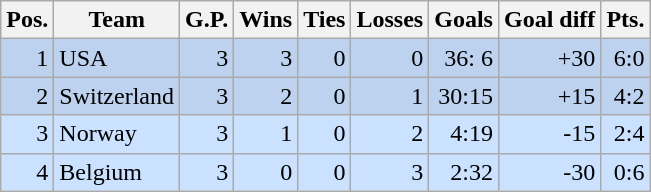<table class="wikitable">
<tr>
<th>Pos.</th>
<th>Team</th>
<th>G.P.</th>
<th>Wins</th>
<th>Ties</th>
<th>Losses</th>
<th>Goals</th>
<th>Goal diff</th>
<th>Pts.</th>
</tr>
<tr bgcolor="#BCD2EE" align="right">
<td>1</td>
<td align="left"> USA</td>
<td>3</td>
<td>3</td>
<td>0</td>
<td>0</td>
<td>36: 6</td>
<td>+30</td>
<td>6:0</td>
</tr>
<tr bgcolor="#BCD2EE" align="right">
<td>2</td>
<td align="left"> Switzerland</td>
<td>3</td>
<td>2</td>
<td>0</td>
<td>1</td>
<td>30:15</td>
<td>+15</td>
<td>4:2</td>
</tr>
<tr bgcolor="#CAE1FF" align="right">
<td>3</td>
<td align="left"> Norway</td>
<td>3</td>
<td>1</td>
<td>0</td>
<td>2</td>
<td>4:19</td>
<td>-15</td>
<td>2:4</td>
</tr>
<tr bgcolor="#CAE1FF" align="right">
<td>4</td>
<td align="left"> Belgium</td>
<td>3</td>
<td>0</td>
<td>0</td>
<td>3</td>
<td>2:32</td>
<td>-30</td>
<td>0:6</td>
</tr>
</table>
